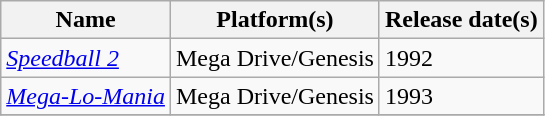<table class="wikitable sortable">
<tr>
<th>Name</th>
<th>Platform(s)</th>
<th>Release date(s)</th>
</tr>
<tr>
<td><em><a href='#'>Speedball 2</a></em></td>
<td>Mega Drive/Genesis</td>
<td>1992</td>
</tr>
<tr>
<td><em><a href='#'>Mega-Lo-Mania</a></em></td>
<td>Mega Drive/Genesis</td>
<td>1993</td>
</tr>
<tr>
</tr>
</table>
